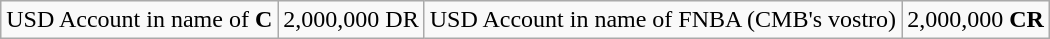<table class="wikitable">
<tr>
<td>USD Account in name of <strong>C</strong></td>
<td>2,000,000 DR</td>
<td>USD Account in name of FNBA (CMB's vostro)</td>
<td>2,000,000 <strong>CR</strong></td>
</tr>
</table>
